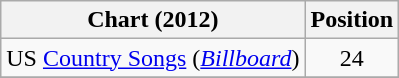<table class="wikitable sortable">
<tr>
<th scope="col">Chart (2012)</th>
<th scope="col">Position</th>
</tr>
<tr>
<td>US <a href='#'>Country Songs</a> (<em><a href='#'>Billboard</a></em>)</td>
<td align="center">24</td>
</tr>
<tr>
</tr>
</table>
